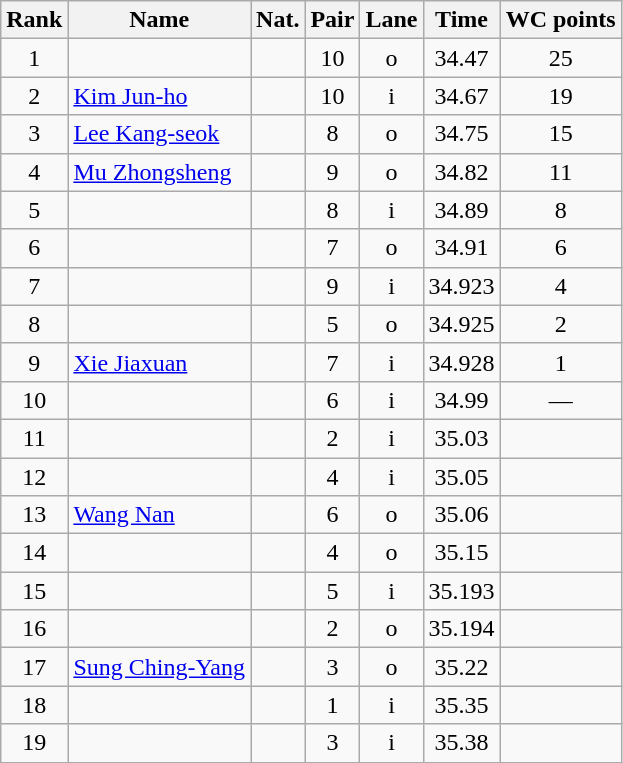<table class="wikitable sortable" style="text-align:center">
<tr>
<th>Rank</th>
<th>Name</th>
<th>Nat.</th>
<th>Pair</th>
<th>Lane</th>
<th>Time</th>
<th>WC points</th>
</tr>
<tr>
<td>1</td>
<td align=left></td>
<td></td>
<td>10</td>
<td>o</td>
<td>34.47</td>
<td>25</td>
</tr>
<tr>
<td>2</td>
<td align=left><a href='#'>Kim Jun-ho</a></td>
<td></td>
<td>10</td>
<td>i</td>
<td>34.67</td>
<td>19</td>
</tr>
<tr>
<td>3</td>
<td align=left><a href='#'>Lee Kang-seok</a></td>
<td></td>
<td>8</td>
<td>o</td>
<td>34.75</td>
<td>15</td>
</tr>
<tr>
<td>4</td>
<td align=left><a href='#'>Mu Zhongsheng</a></td>
<td></td>
<td>9</td>
<td>o</td>
<td>34.82</td>
<td>11</td>
</tr>
<tr>
<td>5</td>
<td align=left></td>
<td></td>
<td>8</td>
<td>i</td>
<td>34.89</td>
<td>8</td>
</tr>
<tr>
<td>6</td>
<td align=left></td>
<td></td>
<td>7</td>
<td>o</td>
<td>34.91</td>
<td>6</td>
</tr>
<tr>
<td>7</td>
<td align=left></td>
<td></td>
<td>9</td>
<td>i</td>
<td>34.923</td>
<td>4</td>
</tr>
<tr>
<td>8</td>
<td align=left></td>
<td></td>
<td>5</td>
<td>o</td>
<td>34.925</td>
<td>2</td>
</tr>
<tr>
<td>9</td>
<td align=left><a href='#'>Xie Jiaxuan</a></td>
<td></td>
<td>7</td>
<td>i</td>
<td>34.928</td>
<td>1</td>
</tr>
<tr>
<td>10</td>
<td align=left></td>
<td></td>
<td>6</td>
<td>i</td>
<td>34.99</td>
<td>—</td>
</tr>
<tr>
<td>11</td>
<td align=left></td>
<td></td>
<td>2</td>
<td>i</td>
<td>35.03</td>
<td></td>
</tr>
<tr>
<td>12</td>
<td align=left></td>
<td></td>
<td>4</td>
<td>i</td>
<td>35.05</td>
<td></td>
</tr>
<tr>
<td>13</td>
<td align=left><a href='#'>Wang Nan</a></td>
<td></td>
<td>6</td>
<td>o</td>
<td>35.06</td>
<td></td>
</tr>
<tr>
<td>14</td>
<td align=left></td>
<td></td>
<td>4</td>
<td>o</td>
<td>35.15</td>
<td></td>
</tr>
<tr>
<td>15</td>
<td align=left></td>
<td></td>
<td>5</td>
<td>i</td>
<td>35.193</td>
<td></td>
</tr>
<tr>
<td>16</td>
<td align=left></td>
<td></td>
<td>2</td>
<td>o</td>
<td>35.194</td>
<td></td>
</tr>
<tr>
<td>17</td>
<td align=left><a href='#'>Sung Ching-Yang</a></td>
<td></td>
<td>3</td>
<td>o</td>
<td>35.22</td>
<td></td>
</tr>
<tr>
<td>18</td>
<td align=left></td>
<td></td>
<td>1</td>
<td>i</td>
<td>35.35</td>
<td></td>
</tr>
<tr>
<td>19</td>
<td align=left></td>
<td></td>
<td>3</td>
<td>i</td>
<td>35.38</td>
<td></td>
</tr>
</table>
